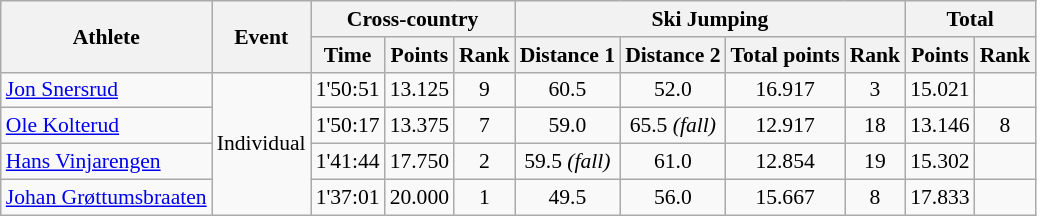<table class="wikitable" style="font-size:90%">
<tr>
<th rowspan="2">Athlete</th>
<th rowspan="2">Event</th>
<th colspan="3">Cross-country</th>
<th colspan="4">Ski Jumping</th>
<th colspan="2">Total</th>
</tr>
<tr>
<th>Time</th>
<th>Points</th>
<th>Rank</th>
<th>Distance 1</th>
<th>Distance 2</th>
<th>Total points</th>
<th>Rank</th>
<th>Points</th>
<th>Rank</th>
</tr>
<tr>
<td><a href='#'>Jon Snersrud</a></td>
<td rowspan="4">Individual</td>
<td align="center">1'50:51</td>
<td align="center">13.125</td>
<td align="center">9</td>
<td align="center">60.5</td>
<td align="center">52.0</td>
<td align="center">16.917</td>
<td align="center">3</td>
<td align="center">15.021</td>
<td align="center"></td>
</tr>
<tr>
<td><a href='#'>Ole Kolterud</a></td>
<td align="center">1'50:17</td>
<td align="center">13.375</td>
<td align="center">7</td>
<td align="center">59.0</td>
<td align="center">65.5 <em>(fall)</em></td>
<td align="center">12.917</td>
<td align="center">18</td>
<td align="center">13.146</td>
<td align="center">8</td>
</tr>
<tr>
<td><a href='#'>Hans Vinjarengen</a></td>
<td align="center">1'41:44</td>
<td align="center">17.750</td>
<td align="center">2</td>
<td align="center">59.5 <em>(fall)</em></td>
<td align="center">61.0</td>
<td align="center">12.854</td>
<td align="center">19</td>
<td align="center">15.302</td>
<td align="center"></td>
</tr>
<tr>
<td><a href='#'>Johan Grøttumsbraaten</a></td>
<td align="center">1'37:01</td>
<td align="center">20.000</td>
<td align="center">1</td>
<td align="center">49.5</td>
<td align="center">56.0</td>
<td align="center">15.667</td>
<td align="center">8</td>
<td align="center">17.833</td>
<td align="center"></td>
</tr>
</table>
